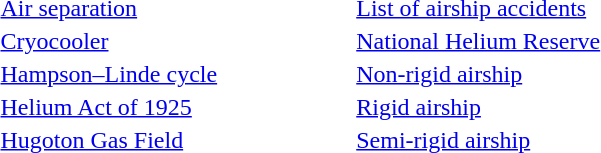<table style="width: 40%; border: none; text-align: left;">
<tr>
<td><a href='#'>Air separation</a></td>
<td><a href='#'>List of airship accidents</a></td>
</tr>
<tr>
<td><a href='#'>Cryocooler</a></td>
<td><a href='#'>National Helium Reserve</a></td>
</tr>
<tr>
<td><a href='#'>Hampson–Linde cycle</a></td>
<td><a href='#'>Non-rigid airship</a></td>
</tr>
<tr>
<td><a href='#'>Helium Act of 1925</a></td>
<td><a href='#'>Rigid airship</a></td>
</tr>
<tr>
<td><a href='#'>Hugoton Gas Field</a></td>
<td><a href='#'>Semi-rigid airship</a></td>
</tr>
</table>
